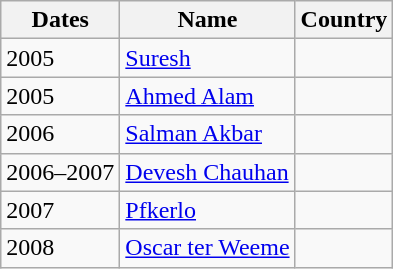<table class="wikitable">
<tr>
<th>Dates</th>
<th>Name</th>
<th>Country</th>
</tr>
<tr>
<td>2005</td>
<td><a href='#'>Suresh</a></td>
<td></td>
</tr>
<tr>
<td>2005</td>
<td><a href='#'>Ahmed Alam</a></td>
<td></td>
</tr>
<tr>
<td>2006</td>
<td><a href='#'>Salman Akbar</a></td>
<td></td>
</tr>
<tr>
<td>2006–2007</td>
<td><a href='#'>Devesh Chauhan</a></td>
<td></td>
</tr>
<tr>
<td>2007</td>
<td><a href='#'>Pfkerlo</a></td>
<td></td>
</tr>
<tr>
<td>2008</td>
<td><a href='#'>Oscar ter Weeme</a></td>
<td></td>
</tr>
</table>
